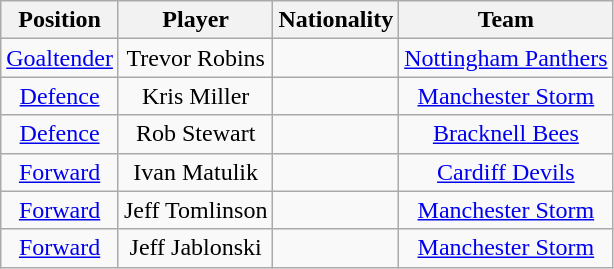<table class="wikitable">
<tr>
<th>Position</th>
<th>Player</th>
<th>Nationality</th>
<th>Team</th>
</tr>
<tr align="center">
<td><a href='#'>Goaltender</a></td>
<td>Trevor Robins</td>
<td></td>
<td><a href='#'>Nottingham Panthers</a></td>
</tr>
<tr align="center">
<td><a href='#'>Defence</a></td>
<td>Kris Miller</td>
<td></td>
<td><a href='#'>Manchester Storm</a></td>
</tr>
<tr align="center">
<td><a href='#'>Defence</a></td>
<td>Rob Stewart</td>
<td></td>
<td><a href='#'>Bracknell Bees</a></td>
</tr>
<tr align="center">
<td><a href='#'>Forward</a></td>
<td>Ivan Matulik</td>
<td></td>
<td><a href='#'>Cardiff Devils</a></td>
</tr>
<tr align="center">
<td><a href='#'>Forward</a></td>
<td>Jeff Tomlinson</td>
<td></td>
<td><a href='#'>Manchester Storm</a></td>
</tr>
<tr align="center">
<td><a href='#'>Forward</a></td>
<td>Jeff Jablonski</td>
<td></td>
<td><a href='#'>Manchester Storm</a></td>
</tr>
</table>
